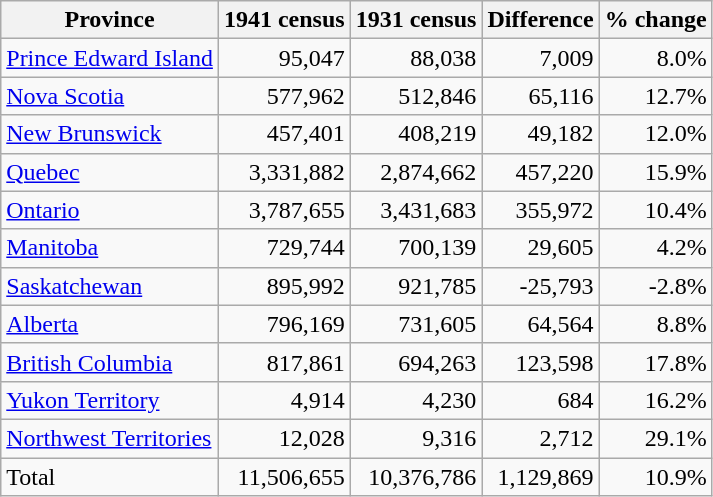<table class="sortable wikitable">
<tr>
<th>Province</th>
<th>1941 census</th>
<th>1931 census</th>
<th>Difference</th>
<th>% change</th>
</tr>
<tr>
<td><a href='#'>Prince Edward Island</a></td>
<td align="right">95,047</td>
<td align="right">88,038</td>
<td align="right">7,009</td>
<td align="right">8.0%</td>
</tr>
<tr>
<td><a href='#'>Nova Scotia</a></td>
<td align="right">577,962</td>
<td align="right">512,846</td>
<td align="right">65,116</td>
<td align="right">12.7%</td>
</tr>
<tr>
<td><a href='#'>New Brunswick</a></td>
<td align="right">457,401</td>
<td align="right">408,219</td>
<td align="right">49,182</td>
<td align="right">12.0%</td>
</tr>
<tr>
<td><a href='#'>Quebec</a></td>
<td align="right">3,331,882</td>
<td align="right">2,874,662</td>
<td align="right">457,220</td>
<td align="right">15.9%</td>
</tr>
<tr>
<td><a href='#'>Ontario</a></td>
<td align="right">3,787,655</td>
<td align="right">3,431,683</td>
<td align="right">355,972</td>
<td align="right">10.4%</td>
</tr>
<tr>
<td><a href='#'>Manitoba</a></td>
<td align="right">729,744</td>
<td align="right">700,139</td>
<td align="right">29,605</td>
<td align="right">4.2%</td>
</tr>
<tr>
<td><a href='#'>Saskatchewan</a></td>
<td align="right">895,992</td>
<td align="right">921,785</td>
<td align="right">-25,793</td>
<td align="right">-2.8%</td>
</tr>
<tr>
<td><a href='#'>Alberta</a></td>
<td align="right">796,169</td>
<td align="right">731,605</td>
<td align="right">64,564</td>
<td align="right">8.8%</td>
</tr>
<tr>
<td><a href='#'>British Columbia</a></td>
<td align="right">817,861</td>
<td align="right">694,263</td>
<td align="right">123,598</td>
<td align="right">17.8%</td>
</tr>
<tr>
<td><a href='#'>Yukon Territory</a></td>
<td align="right">4,914</td>
<td align="right">4,230</td>
<td align="right">684</td>
<td align="right">16.2%</td>
</tr>
<tr>
<td><a href='#'>Northwest Territories</a></td>
<td align="right">12,028</td>
<td align="right">9,316</td>
<td align="right">2,712</td>
<td align="right">29.1%</td>
</tr>
<tr>
<td>Total</td>
<td align="right">11,506,655</td>
<td align="right">10,376,786</td>
<td align="right">1,129,869</td>
<td align="right">10.9%</td>
</tr>
</table>
